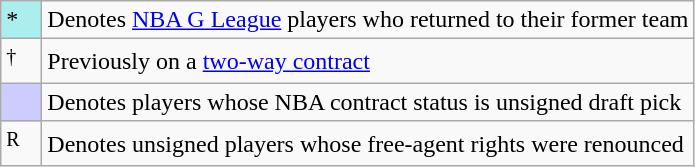<table class="wikitable">
<tr>
<td style="width:20px; background:#aee;">*</td>
<td>Denotes <a href='#'>NBA G League</a> players who returned to their former team</td>
</tr>
<tr>
<td><sup>†</sup></td>
<td>Previously on a <a href='#'>two-way contract</a></td>
</tr>
<tr>
<td style="width:20px; background:#ccf;"></td>
<td>Denotes players whose NBA contract status is unsigned draft pick</td>
</tr>
<tr>
<td><sup>R</sup></td>
<td>Denotes unsigned players whose free-agent rights were renounced</td>
</tr>
</table>
